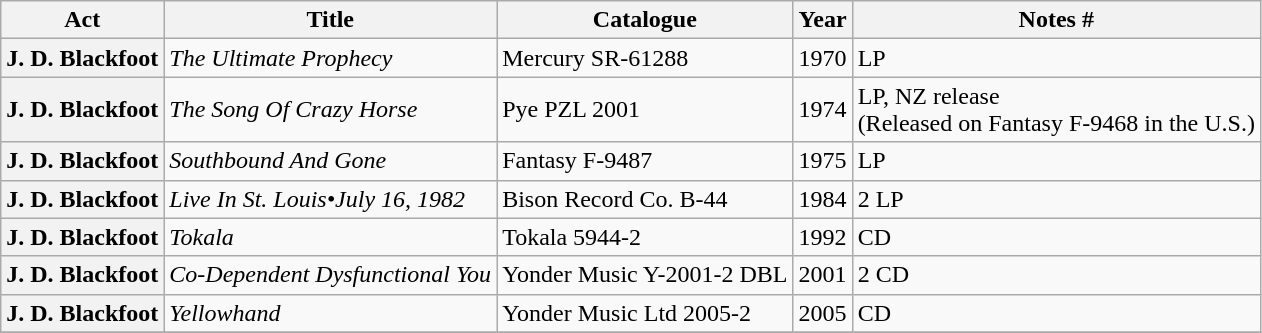<table class="wikitable plainrowheaders sortable">
<tr>
<th scope="col">Act</th>
<th scope="col">Title</th>
<th scope="col">Catalogue</th>
<th scope="col">Year</th>
<th scope="col" class="unsortable">Notes #</th>
</tr>
<tr>
<th scope="row">J. D. Blackfoot</th>
<td><em>The Ultimate Prophecy</em></td>
<td>Mercury SR-61288</td>
<td>1970</td>
<td>LP</td>
</tr>
<tr>
<th scope="row">J. D. Blackfoot</th>
<td><em>The Song Of Crazy Horse</em></td>
<td>Pye PZL 2001</td>
<td>1974</td>
<td>LP, NZ release<br>(Released on Fantasy  F-9468 in the U.S.)</td>
</tr>
<tr>
<th scope="row">J. D. Blackfoot</th>
<td><em>Southbound And Gone</em></td>
<td>Fantasy F-9487</td>
<td>1975</td>
<td>LP</td>
</tr>
<tr>
<th scope="row">J. D. Blackfoot</th>
<td><em>Live In St. Louis•July 16, 1982</em></td>
<td>Bison Record Co.  B-44</td>
<td>1984</td>
<td>2 LP</td>
</tr>
<tr>
<th scope="row">J. D. Blackfoot</th>
<td><em>Tokala</em></td>
<td>Tokala 5944-2</td>
<td>1992</td>
<td>CD</td>
</tr>
<tr>
<th scope="row">J. D. Blackfoot</th>
<td><em>Co-Dependent Dysfunctional You</em></td>
<td>Yonder Music  Y-2001-2 DBL</td>
<td>2001</td>
<td>2 CD</td>
</tr>
<tr>
<th scope="row">J. D. Blackfoot</th>
<td><em>Yellowhand</em></td>
<td>Yonder Music Ltd 2005-2</td>
<td>2005</td>
<td>CD</td>
</tr>
<tr>
</tr>
</table>
